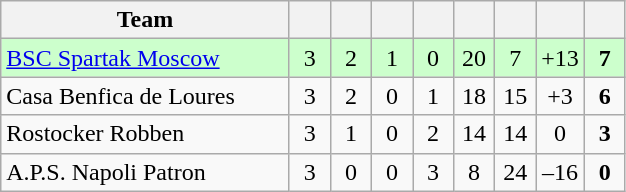<table class="wikitable" style="text-align: center;">
<tr>
<th width="185">Team</th>
<th width="20"></th>
<th width="20"></th>
<th width="20"></th>
<th width="20"></th>
<th width="20"></th>
<th width="20"></th>
<th width="25"></th>
<th width="20"></th>
</tr>
<tr bgcolor=#ccffcc>
<td align=left> <a href='#'>BSC Spartak Moscow</a></td>
<td>3</td>
<td>2</td>
<td>1</td>
<td>0</td>
<td>20</td>
<td>7</td>
<td>+13</td>
<td><strong>7</strong></td>
</tr>
<tr>
<td align=left> Casa Benfica de Loures</td>
<td>3</td>
<td>2</td>
<td>0</td>
<td>1</td>
<td>18</td>
<td>15</td>
<td>+3</td>
<td><strong>6</strong></td>
</tr>
<tr>
<td align=left> Rostocker Robben</td>
<td>3</td>
<td>1</td>
<td>0</td>
<td>2</td>
<td>14</td>
<td>14</td>
<td>0</td>
<td><strong>3</strong></td>
</tr>
<tr>
<td align=left> A.P.S. Napoli Patron</td>
<td>3</td>
<td>0</td>
<td>0</td>
<td>3</td>
<td>8</td>
<td>24</td>
<td>–16</td>
<td><strong>0</strong></td>
</tr>
</table>
